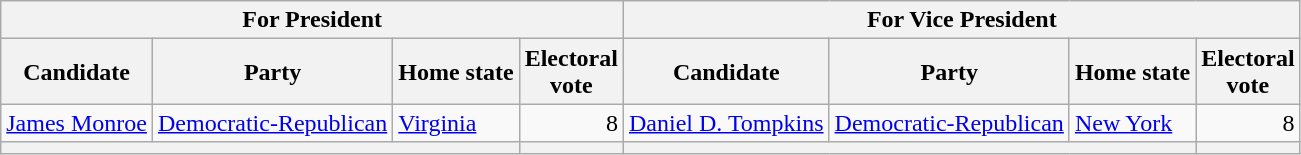<table class=wikitable>
<tr>
<th colspan=4>For President</th>
<th colspan=4>For Vice President</th>
</tr>
<tr>
<th>Candidate</th>
<th>Party</th>
<th>Home state</th>
<th>Electoral<br>vote</th>
<th>Candidate</th>
<th>Party</th>
<th>Home state</th>
<th>Electoral<br>vote</th>
</tr>
<tr>
<td><a href='#'>James Monroe</a></td>
<td><a href='#'>Democratic-Republican</a></td>
<td><a href='#'>Virginia</a></td>
<td align=right>8</td>
<td><a href='#'>Daniel D. Tompkins</a></td>
<td><a href='#'>Democratic-Republican</a></td>
<td><a href='#'>New York</a></td>
<td align=right>8</td>
</tr>
<tr>
<th colspan=3></th>
<th></th>
<th colspan=3></th>
<th></th>
</tr>
</table>
